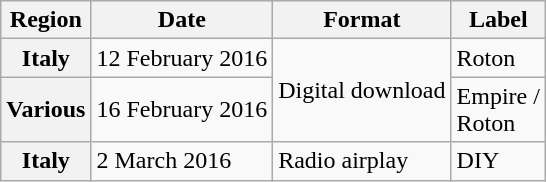<table class="wikitable plainrowheaders unsortable">
<tr>
<th scope="col">Region</th>
<th scope="col">Date</th>
<th scope="col">Format</th>
<th scope="col">Label</th>
</tr>
<tr>
<th scope="row">Italy</th>
<td>12 February 2016</td>
<td rowspan="2">Digital download</td>
<td>Roton</td>
</tr>
<tr>
<th scope="row">Various</th>
<td>16 February 2016</td>
<td>Empire /<br>Roton</td>
</tr>
<tr>
<th scope="row">Italy</th>
<td>2 March 2016</td>
<td>Radio airplay</td>
<td>DIY</td>
</tr>
</table>
